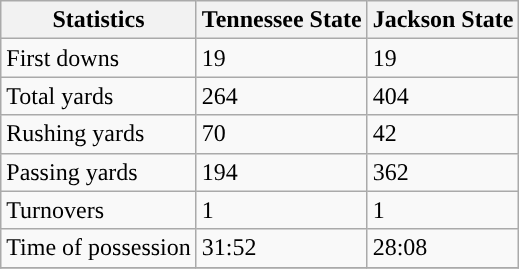<table class="wikitable">
<tr>
<th>Statistics</th>
<th>Tennessee State</th>
<th>Jackson State</th>
</tr>
<tr>
<td>First downs</td>
<td>19</td>
<td>19</td>
</tr>
<tr>
<td>Total yards</td>
<td>264</td>
<td>404</td>
</tr>
<tr>
<td>Rushing yards</td>
<td>70</td>
<td>42</td>
</tr>
<tr>
<td>Passing yards</td>
<td>194</td>
<td>362</td>
</tr>
<tr>
<td>Turnovers</td>
<td>1</td>
<td>1</td>
</tr>
<tr>
<td>Time of possession</td>
<td>31:52</td>
<td>28:08</td>
</tr>
<tr>
</tr>
</table>
